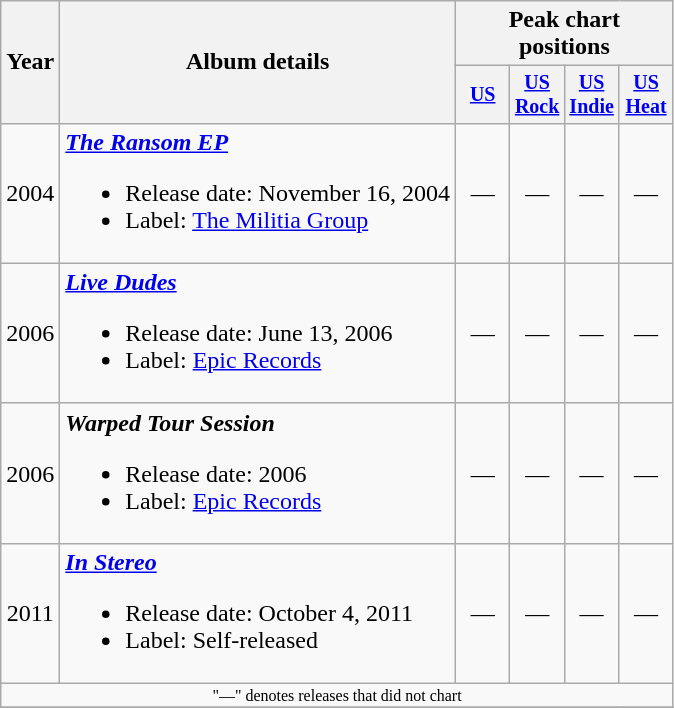<table class="wikitable" style="text-align:center;">
<tr>
<th rowspan="2">Year</th>
<th rowspan="2">Album details</th>
<th colspan="4">Peak chart positions</th>
</tr>
<tr style="font-size:smaller;">
<th width="30"><a href='#'>US</a></th>
<th width="30"><a href='#'>US Rock</a></th>
<th width="30"><a href='#'>US Indie</a></th>
<th width="30"><a href='#'>US Heat</a></th>
</tr>
<tr>
<td>2004</td>
<td align="left"><strong><em><a href='#'>The Ransom EP</a></em></strong><br><ul><li>Release date: November 16, 2004</li><li>Label: <a href='#'>The Militia Group</a></li></ul></td>
<td>—</td>
<td>—</td>
<td>—</td>
<td>—</td>
</tr>
<tr>
<td>2006</td>
<td align="left"><strong><em><a href='#'>Live Dudes</a></em></strong><br><ul><li>Release date: June 13, 2006</li><li>Label: <a href='#'>Epic Records</a></li></ul></td>
<td>—</td>
<td>—</td>
<td>—</td>
<td>—</td>
</tr>
<tr>
<td>2006</td>
<td align="left"><strong><em>Warped Tour Session</em></strong><br><ul><li>Release date: 2006</li><li>Label: <a href='#'>Epic Records</a></li></ul></td>
<td>—</td>
<td>—</td>
<td>—</td>
<td>—</td>
</tr>
<tr>
<td>2011</td>
<td align="left"><strong><em><a href='#'>In Stereo</a></em></strong><br><ul><li>Release date: October 4, 2011</li><li>Label: Self-released</li></ul></td>
<td>—</td>
<td>—</td>
<td>—</td>
<td>—</td>
</tr>
<tr>
<td colspan="10" style="font-size:8pt">"—" denotes releases that did not chart</td>
</tr>
<tr>
</tr>
</table>
